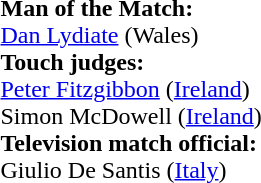<table width=100%>
<tr>
<td><br><strong>Man of the Match:</strong>
<br><a href='#'>Dan Lydiate</a> (Wales)<br><strong>Touch judges:</strong>
<br><a href='#'>Peter Fitzgibbon</a> (<a href='#'>Ireland</a>)
<br>Simon McDowell (<a href='#'>Ireland</a>)
<br><strong>Television match official:</strong>
<br>Giulio De Santis (<a href='#'>Italy</a>)</td>
</tr>
</table>
